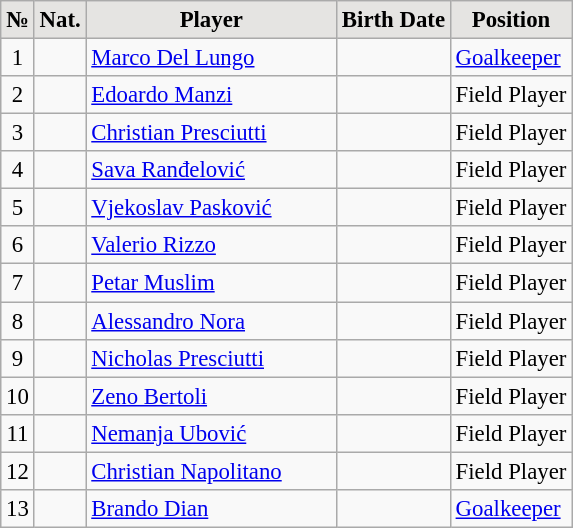<table class=wikitable style="font-size: 95%; border: 1px solid #CFB53B; border-collapse: collapse;">
<tr bgcolor="E5E4E2">
<td align=center><strong>№</strong></td>
<td align=center><strong>Nat.</strong></td>
<td width=160; align=center><strong>Player</strong></td>
<td align=center><strong>Birth Date</strong></td>
<td align=center><strong>Position</strong></td>
</tr>
<tr>
<td align=center>1</td>
<td align=center></td>
<td><a href='#'>Marco Del Lungo</a></td>
<td align=right></td>
<td><a href='#'>Goalkeeper</a></td>
</tr>
<tr>
<td align=center>2</td>
<td align=center></td>
<td><a href='#'>Edoardo Manzi</a></td>
<td align=right></td>
<td>Field Player</td>
</tr>
<tr>
<td align=center>3</td>
<td align=center></td>
<td><a href='#'>Christian Presciutti</a></td>
<td align=right></td>
<td>Field Player</td>
</tr>
<tr>
<td align=center>4</td>
<td align=center></td>
<td><a href='#'>Sava Ranđelović</a></td>
<td align=right></td>
<td>Field Player</td>
</tr>
<tr>
<td align=center>5</td>
<td align=center></td>
<td><a href='#'>Vjekoslav Pasković</a></td>
<td align=right></td>
<td>Field Player</td>
</tr>
<tr>
<td align=center>6</td>
<td align=center></td>
<td><a href='#'>Valerio Rizzo</a></td>
<td align=right></td>
<td>Field Player</td>
</tr>
<tr>
<td align=center>7</td>
<td align=center></td>
<td><a href='#'>Petar Muslim</a></td>
<td align=right></td>
<td>Field Player</td>
</tr>
<tr>
<td align=center>8</td>
<td align=center></td>
<td><a href='#'>Alessandro Nora</a></td>
<td align=right></td>
<td>Field Player</td>
</tr>
<tr>
<td align=center>9</td>
<td align=center></td>
<td><a href='#'>Nicholas Presciutti</a></td>
<td align=right></td>
<td>Field Player</td>
</tr>
<tr>
<td align=center>10</td>
<td align=center></td>
<td><a href='#'>Zeno Bertoli</a></td>
<td align=right></td>
<td>Field Player</td>
</tr>
<tr>
<td align=center>11</td>
<td align=center></td>
<td><a href='#'>Nemanja Ubović</a></td>
<td align=right></td>
<td>Field Player</td>
</tr>
<tr>
<td align=center>12</td>
<td align=center></td>
<td><a href='#'>Christian Napolitano</a></td>
<td align=right></td>
<td>Field Player</td>
</tr>
<tr>
<td align=center>13</td>
<td align=center></td>
<td><a href='#'>Brando Dian</a></td>
<td align=right></td>
<td><a href='#'>Goalkeeper</a></td>
</tr>
</table>
